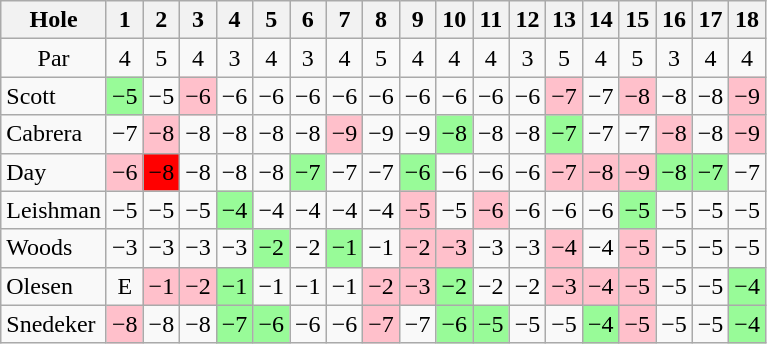<table class="wikitable" style="text-align:center">
<tr>
<th>Hole</th>
<th> 1 </th>
<th> 2 </th>
<th> 3 </th>
<th> 4 </th>
<th> 5 </th>
<th> 6 </th>
<th> 7 </th>
<th> 8 </th>
<th> 9 </th>
<th>10</th>
<th>11</th>
<th>12</th>
<th>13</th>
<th>14</th>
<th>15</th>
<th>16</th>
<th>17</th>
<th>18</th>
</tr>
<tr>
<td>Par</td>
<td>4</td>
<td>5</td>
<td>4</td>
<td>3</td>
<td>4</td>
<td>3</td>
<td>4</td>
<td>5</td>
<td>4</td>
<td>4</td>
<td>4</td>
<td>3</td>
<td>5</td>
<td>4</td>
<td>5</td>
<td>3</td>
<td>4</td>
<td>4</td>
</tr>
<tr>
<td align=left> Scott</td>
<td style="background: PaleGreen;">−5</td>
<td>−5</td>
<td style="background: Pink;">−6</td>
<td>−6</td>
<td>−6</td>
<td>−6</td>
<td>−6</td>
<td>−6</td>
<td>−6</td>
<td>−6</td>
<td>−6</td>
<td>−6</td>
<td style="background: Pink;">−7</td>
<td>−7</td>
<td style="background: Pink;">−8</td>
<td>−8</td>
<td>−8</td>
<td style="background: Pink;">−9</td>
</tr>
<tr>
<td align=left> Cabrera</td>
<td>−7</td>
<td style="background: Pink;">−8</td>
<td>−8</td>
<td>−8</td>
<td>−8</td>
<td>−8</td>
<td style="background: Pink;">−9</td>
<td>−9</td>
<td>−9</td>
<td style="background: PaleGreen;">−8</td>
<td>−8</td>
<td>−8</td>
<td style="background: PaleGreen;">−7</td>
<td>−7</td>
<td>−7</td>
<td style="background: Pink;">−8</td>
<td>−8</td>
<td style="background: Pink;">−9</td>
</tr>
<tr>
<td align=left> Day</td>
<td style="background: Pink;">−6</td>
<td style="background: Red;">−8</td>
<td>−8</td>
<td>−8</td>
<td>−8</td>
<td style="background: PaleGreen;">−7</td>
<td>−7</td>
<td>−7</td>
<td style="background: PaleGreen;">−6</td>
<td>−6</td>
<td>−6</td>
<td>−6</td>
<td style="background: Pink;">−7</td>
<td style="background: Pink;">−8</td>
<td style="background: Pink;">−9</td>
<td style="background: PaleGreen;">−8</td>
<td style="background: PaleGreen;">−7</td>
<td>−7</td>
</tr>
<tr>
<td align=left> Leishman</td>
<td>−5</td>
<td>−5</td>
<td>−5</td>
<td style="background: PaleGreen;">−4</td>
<td>−4</td>
<td>−4</td>
<td>−4</td>
<td>−4</td>
<td style="background: Pink;">−5</td>
<td>−5</td>
<td style="background: Pink;">−6</td>
<td>−6</td>
<td>−6</td>
<td>−6</td>
<td style="background: PaleGreen;">−5</td>
<td>−5</td>
<td>−5</td>
<td>−5</td>
</tr>
<tr>
<td align=left> Woods</td>
<td>−3</td>
<td>−3</td>
<td>−3</td>
<td>−3</td>
<td style="background: PaleGreen;">−2</td>
<td>−2</td>
<td style="background: PaleGreen;">−1</td>
<td>−1</td>
<td style="background: Pink;">−2</td>
<td style="background: Pink;">−3</td>
<td>−3</td>
<td>−3</td>
<td style="background: Pink;">−4</td>
<td>−4</td>
<td style="background: Pink;">−5</td>
<td>−5</td>
<td>−5</td>
<td>−5</td>
</tr>
<tr>
<td align=left> Olesen</td>
<td>E</td>
<td style="background: Pink;">−1</td>
<td style="background: Pink;">−2</td>
<td style="background: PaleGreen;">−1</td>
<td>−1</td>
<td>−1</td>
<td>−1</td>
<td style="background: Pink;">−2</td>
<td style="background: Pink;">−3</td>
<td style="background: PaleGreen;">−2</td>
<td>−2</td>
<td>−2</td>
<td style="background: Pink;">−3</td>
<td style="background: Pink;">−4</td>
<td style="background: Pink;">−5</td>
<td>−5</td>
<td>−5</td>
<td style="background: PaleGreen;">−4</td>
</tr>
<tr>
<td align=left> Snedeker</td>
<td style="background: Pink;">−8</td>
<td>−8</td>
<td>−8</td>
<td style="background: PaleGreen;">−7</td>
<td style="background: PaleGreen;">−6</td>
<td>−6</td>
<td>−6</td>
<td style="background: Pink;">−7</td>
<td>−7</td>
<td style="background: PaleGreen;">−6</td>
<td style="background: PaleGreen;">−5</td>
<td>−5</td>
<td>−5</td>
<td style="background: PaleGreen;">−4</td>
<td style="background: Pink;">−5</td>
<td>−5</td>
<td>−5</td>
<td style="background: PaleGreen;">−4</td>
</tr>
</table>
